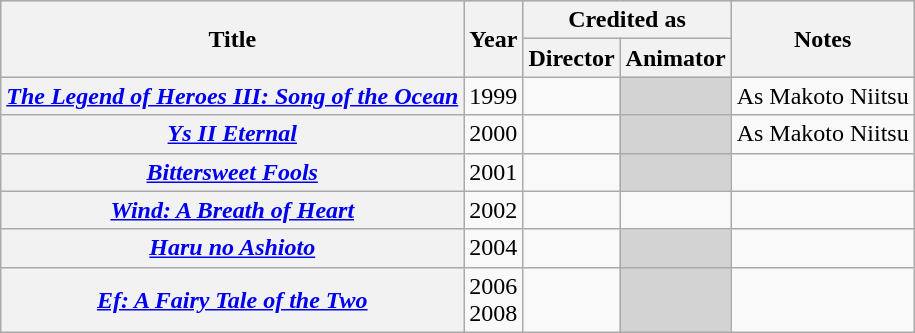<table class="wikitable plainrowheaders sortable">
<tr style="background:#ccc; text-align:center;">
<th scope="col" rowspan="2">Title</th>
<th scope="col" rowspan="2">Year</th>
<th colspan="2" scope="col">Credited as</th>
<th scope="col" rowspan="2">Notes</th>
</tr>
<tr>
<th scope="col">Director</th>
<th scope="col">Animator</th>
</tr>
<tr>
<th scope=row><em><a href='#'>The Legend of Heroes III: Song of the Ocean</a></em></th>
<td style="text-align:center;">1999</td>
<td></td>
<td style="background:#d3d3d3;"></td>
<td>As Makoto Niitsu</td>
</tr>
<tr>
<th scope=row><em><a href='#'>Ys II Eternal</a></em></th>
<td style="text-align:center;">2000</td>
<td></td>
<td style="background:#d3d3d3;"></td>
<td>As Makoto Niitsu</td>
</tr>
<tr>
<th scope=row><em><a href='#'>Bittersweet Fools</a></em></th>
<td style="text-align:center;">2001</td>
<td></td>
<td style="background:#d3d3d3;"></td>
<td></td>
</tr>
<tr>
<th scope=row><em><a href='#'>Wind: A Breath of Heart</a></em></th>
<td style="text-align:center;">2002</td>
<td></td>
<td></td>
<td></td>
</tr>
<tr>
<th scope=row><em><a href='#'>Haru no Ashioto</a></em></th>
<td style="text-align:center;">2004</td>
<td></td>
<td style="background:#d3d3d3;"></td>
<td></td>
</tr>
<tr>
<th scope=row><em><a href='#'>Ef: A Fairy Tale of the Two</a></em></th>
<td style="text-align:center;">2006<br>2008</td>
<td></td>
<td style="background:#d3d3d3;"></td>
<td></td>
</tr>
</table>
